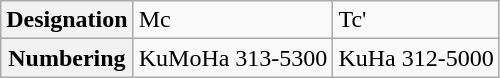<table class="wikitable">
<tr>
<th>Designation</th>
<td>Mc</td>
<td>Tc'</td>
</tr>
<tr>
<th>Numbering</th>
<td>KuMoHa 313-5300</td>
<td>KuHa 312-5000</td>
</tr>
</table>
